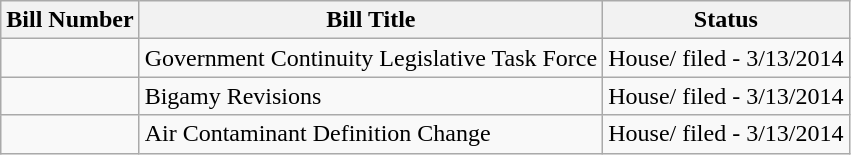<table class="wikitable">
<tr>
<th>Bill Number</th>
<th>Bill Title</th>
<th>Status</th>
</tr>
<tr>
<td></td>
<td>Government Continuity Legislative Task Force</td>
<td>House/ filed - 3/13/2014</td>
</tr>
<tr>
<td></td>
<td>Bigamy Revisions</td>
<td>House/ filed - 3/13/2014</td>
</tr>
<tr>
<td></td>
<td>Air Contaminant Definition Change</td>
<td>House/ filed - 3/13/2014</td>
</tr>
</table>
